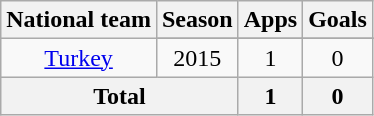<table class="wikitable" style="text-align: center;">
<tr>
<th>National team</th>
<th>Season</th>
<th>Apps</th>
<th>Goals</th>
</tr>
<tr>
<td rowspan="2" valign="center"><a href='#'>Turkey</a></td>
</tr>
<tr>
<td>2015</td>
<td>1</td>
<td>0</td>
</tr>
<tr>
<th colspan="2">Total</th>
<th>1</th>
<th>0</th>
</tr>
</table>
